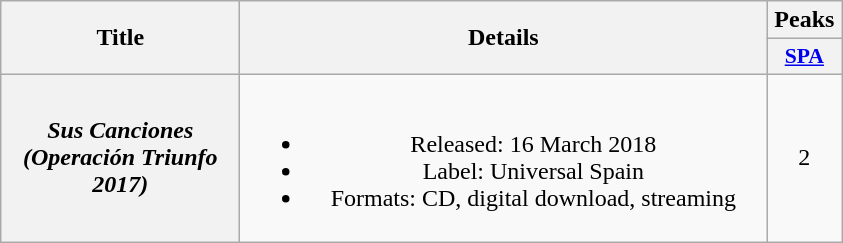<table class="wikitable plainrowheaders" style="text-align:center;">
<tr>
<th scope="col" rowspan="2" style="width:9.5em;">Title</th>
<th scope="col" rowspan="2" style="width:21.5em;">Details</th>
<th scope="col">Peaks</th>
</tr>
<tr>
<th scope="col" style="width:3em;font-size:90%;"><a href='#'>SPA</a><br></th>
</tr>
<tr>
<th scope="row"><em>Sus Canciones (Operación Triunfo 2017)</em></th>
<td><br><ul><li>Released: 16 March 2018</li><li>Label: Universal Spain</li><li>Formats: CD, digital download, streaming</li></ul></td>
<td>2</td>
</tr>
</table>
